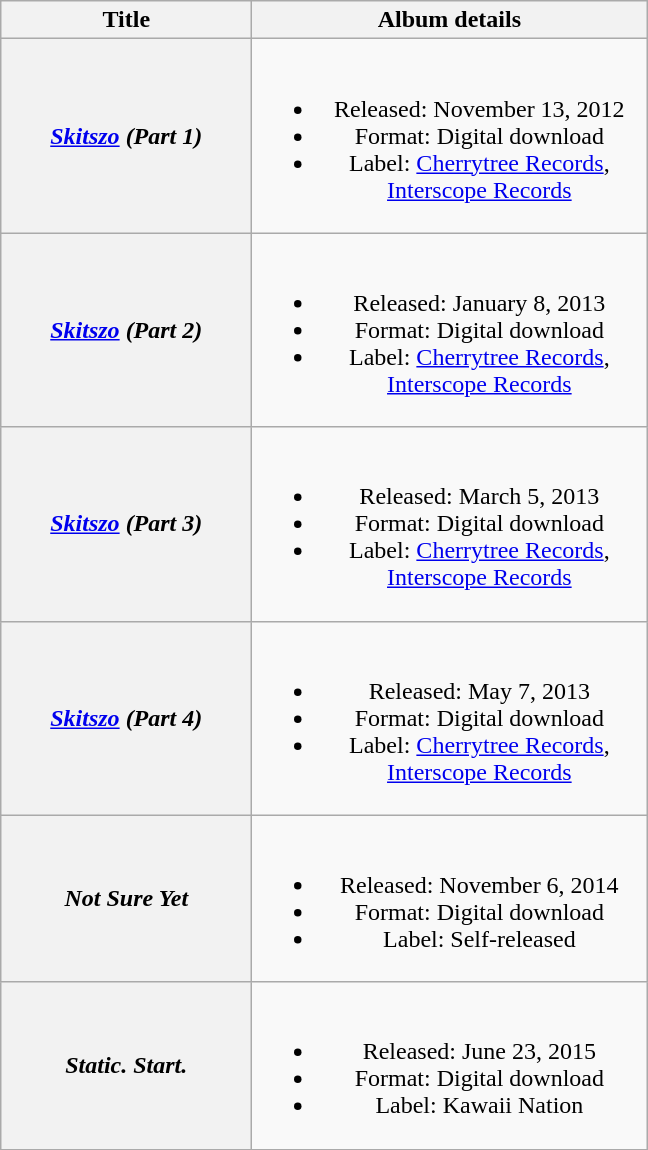<table class="wikitable plainrowheaders" style="text-align:center;">
<tr>
<th scope="col" style="width:10em;">Title</th>
<th scope="col" style="width:16em;">Album details</th>
</tr>
<tr>
<th scope="row"><em><a href='#'>Skitszo</a> (Part 1)</em></th>
<td><br><ul><li>Released: November 13, 2012</li><li>Format: Digital download</li><li>Label: <a href='#'>Cherrytree Records</a>, <a href='#'>Interscope Records</a></li></ul></td>
</tr>
<tr>
<th scope="row"><em><a href='#'>Skitszo</a> (Part 2)</em></th>
<td><br><ul><li>Released: January 8, 2013</li><li>Format: Digital download</li><li>Label: <a href='#'>Cherrytree Records</a>, <a href='#'>Interscope Records</a></li></ul></td>
</tr>
<tr>
<th scope="row"><em><a href='#'>Skitszo</a> (Part 3)</em></th>
<td><br><ul><li>Released: March 5, 2013</li><li>Format: Digital download</li><li>Label: <a href='#'>Cherrytree Records</a>, <a href='#'>Interscope Records</a></li></ul></td>
</tr>
<tr>
<th scope="row"><em><a href='#'>Skitszo</a> (Part 4)</em></th>
<td><br><ul><li>Released: May 7, 2013</li><li>Format: Digital download</li><li>Label: <a href='#'>Cherrytree Records</a>, <a href='#'>Interscope Records</a></li></ul></td>
</tr>
<tr>
<th scope="row"><em>Not Sure Yet</em></th>
<td><br><ul><li>Released: November 6, 2014</li><li>Format: Digital download</li><li>Label: Self-released</li></ul></td>
</tr>
<tr>
<th scope="row"><em>Static. Start.</em></th>
<td><br><ul><li>Released: June 23, 2015</li><li>Format: Digital download</li><li>Label: Kawaii Nation</li></ul></td>
</tr>
<tr>
</tr>
</table>
